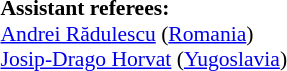<table width=50% style="font-size: 90%">
<tr>
<td><br><br>
<strong>Assistant referees:</strong>
<br><a href='#'>Andrei Rădulescu</a> (<a href='#'>Romania</a>)
<br><a href='#'>Josip-Drago Horvat</a> (<a href='#'>Yugoslavia</a>)</td>
</tr>
</table>
